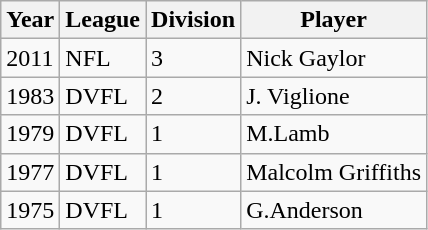<table class="wikitable">
<tr>
<th>Year</th>
<th>League</th>
<th>Division</th>
<th>Player</th>
</tr>
<tr>
<td>2011</td>
<td>NFL</td>
<td>3</td>
<td>Nick Gaylor</td>
</tr>
<tr>
<td>1983</td>
<td>DVFL</td>
<td>2</td>
<td>J. Viglione</td>
</tr>
<tr>
<td>1979</td>
<td>DVFL</td>
<td>1</td>
<td>M.Lamb</td>
</tr>
<tr>
<td>1977</td>
<td>DVFL</td>
<td>1</td>
<td>Malcolm Griffiths</td>
</tr>
<tr>
<td>1975</td>
<td>DVFL</td>
<td>1</td>
<td>G.Anderson</td>
</tr>
</table>
